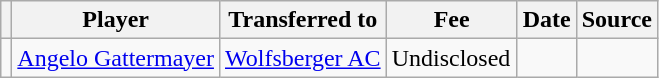<table class="wikitable plainrowheaders sortable">
<tr>
<th></th>
<th scope="col">Player</th>
<th>Transferred to</th>
<th style="width: 80px;">Fee</th>
<th scope="col">Date</th>
<th scope="col">Source</th>
</tr>
<tr>
<td align="center"></td>
<td> <a href='#'>Angelo Gattermayer</a></td>
<td> <a href='#'>Wolfsberger AC</a></td>
<td>Undisclosed</td>
<td></td>
<td></td>
</tr>
</table>
